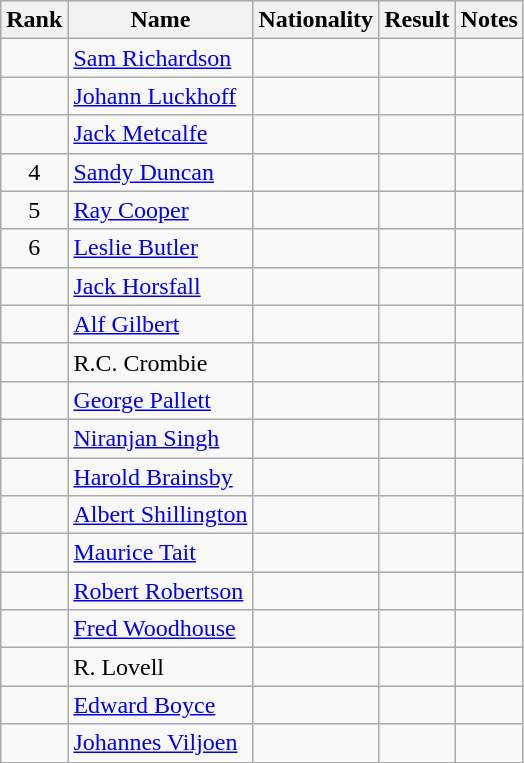<table class="wikitable sortable" style=" text-align:center">
<tr>
<th>Rank</th>
<th>Name</th>
<th>Nationality</th>
<th>Result</th>
<th>Notes</th>
</tr>
<tr>
<td></td>
<td align=left><a href='#'>Sam Richardson</a></td>
<td align=left></td>
<td></td>
<td></td>
</tr>
<tr>
<td></td>
<td align=left><a href='#'>Johann Luckhoff</a></td>
<td align=left></td>
<td></td>
<td></td>
</tr>
<tr>
<td></td>
<td align=left><a href='#'>Jack Metcalfe</a></td>
<td align=left></td>
<td></td>
<td></td>
</tr>
<tr>
<td>4</td>
<td align=left><a href='#'>Sandy Duncan</a></td>
<td align=left></td>
<td></td>
<td></td>
</tr>
<tr>
<td>5</td>
<td align=left><a href='#'>Ray Cooper</a></td>
<td align=left></td>
<td></td>
<td></td>
</tr>
<tr>
<td>6</td>
<td align=left><a href='#'>Leslie Butler</a></td>
<td align=left></td>
<td></td>
<td></td>
</tr>
<tr>
<td></td>
<td align=left><a href='#'>Jack Horsfall</a></td>
<td align=left></td>
<td></td>
<td></td>
</tr>
<tr>
<td></td>
<td align=left><a href='#'>Alf Gilbert</a></td>
<td align=left></td>
<td></td>
<td></td>
</tr>
<tr>
<td></td>
<td align=left>R.C. Crombie</td>
<td align=left></td>
<td></td>
<td></td>
</tr>
<tr>
<td></td>
<td align=left><a href='#'>George Pallett</a></td>
<td align=left></td>
<td></td>
<td></td>
</tr>
<tr>
<td></td>
<td align=left><a href='#'>Niranjan Singh</a></td>
<td align=left></td>
<td></td>
<td></td>
</tr>
<tr>
<td></td>
<td align=left><a href='#'>Harold Brainsby</a></td>
<td align=left></td>
<td></td>
<td></td>
</tr>
<tr>
<td></td>
<td align=left><a href='#'>Albert Shillington</a></td>
<td align=left></td>
<td></td>
<td></td>
</tr>
<tr>
<td></td>
<td align=left><a href='#'>Maurice Tait</a></td>
<td align=left></td>
<td></td>
<td></td>
</tr>
<tr>
<td></td>
<td align=left><a href='#'>Robert Robertson</a></td>
<td align=left></td>
<td></td>
<td></td>
</tr>
<tr>
<td></td>
<td align=left><a href='#'>Fred Woodhouse</a></td>
<td align=left></td>
<td></td>
<td></td>
</tr>
<tr>
<td></td>
<td align=left>R. Lovell</td>
<td align=left></td>
<td></td>
<td></td>
</tr>
<tr>
<td></td>
<td align=left><a href='#'>Edward Boyce</a></td>
<td align=left></td>
<td></td>
<td></td>
</tr>
<tr>
<td></td>
<td align=left><a href='#'>Johannes Viljoen</a></td>
<td align=left></td>
<td></td>
<td></td>
</tr>
</table>
